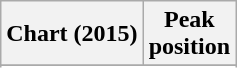<table class="wikitable sortable plainrowheaders" style="text-align:center">
<tr>
<th scope="col">Chart (2015)</th>
<th scope="col">Peak<br> position</th>
</tr>
<tr>
</tr>
<tr>
</tr>
<tr>
</tr>
<tr>
</tr>
<tr>
</tr>
<tr>
</tr>
<tr>
</tr>
<tr>
</tr>
<tr>
</tr>
<tr>
</tr>
</table>
